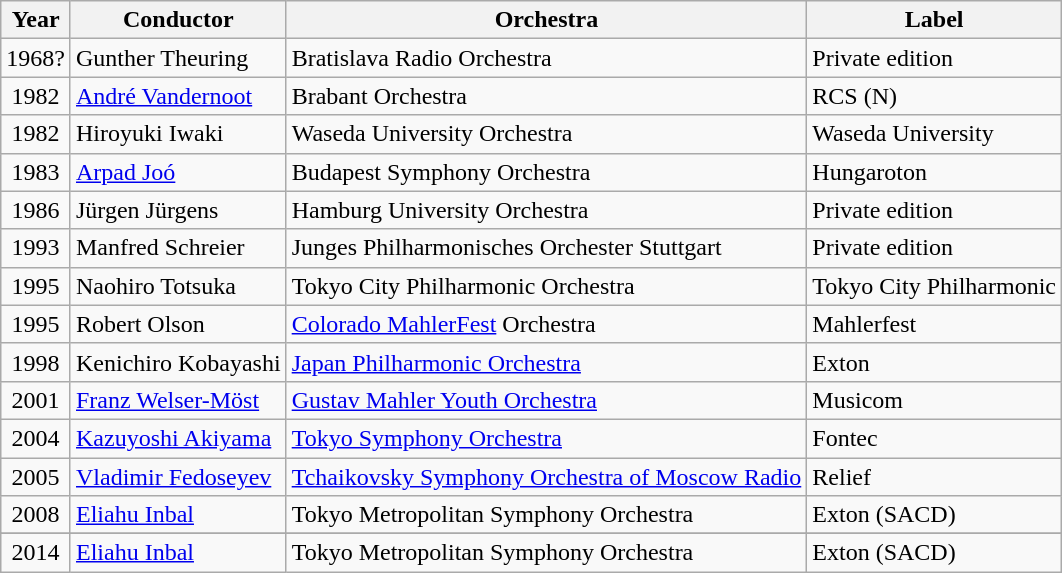<table class= "wikitable">
<tr>
<th>Year</th>
<th>Conductor</th>
<th>Orchestra</th>
<th>Label</th>
</tr>
<tr>
<td align= "center">1968?</td>
<td>Gunther Theuring</td>
<td>Bratislava Radio Orchestra</td>
<td>Private edition</td>
</tr>
<tr>
<td align= "center">1982</td>
<td><a href='#'>André Vandernoot</a></td>
<td>Brabant Orchestra</td>
<td>RCS (N)</td>
</tr>
<tr>
<td align= "center">1982</td>
<td>Hiroyuki Iwaki</td>
<td>Waseda University Orchestra</td>
<td>Waseda University</td>
</tr>
<tr>
<td align= "center">1983</td>
<td><a href='#'>Arpad Joó</a></td>
<td>Budapest Symphony Orchestra</td>
<td>Hungaroton</td>
</tr>
<tr>
<td align= "center">1986</td>
<td>Jürgen Jürgens</td>
<td>Hamburg University Orchestra</td>
<td>Private edition</td>
</tr>
<tr>
<td align="center">1993</td>
<td>Manfred Schreier</td>
<td>Junges Philharmonisches Orchester Stuttgart</td>
<td>Private edition</td>
</tr>
<tr>
<td align= "center">1995</td>
<td>Naohiro Totsuka</td>
<td>Tokyo City Philharmonic Orchestra</td>
<td>Tokyo City Philharmonic</td>
</tr>
<tr>
<td align= "center">1995</td>
<td>Robert Olson</td>
<td><a href='#'>Colorado MahlerFest</a> Orchestra</td>
<td>Mahlerfest</td>
</tr>
<tr>
<td align= "center">1998</td>
<td>Kenichiro Kobayashi</td>
<td><a href='#'>Japan Philharmonic Orchestra</a></td>
<td>Exton</td>
</tr>
<tr>
<td align= "center">2001</td>
<td><a href='#'>Franz Welser-Möst</a></td>
<td><a href='#'>Gustav Mahler Youth Orchestra</a></td>
<td>Musicom</td>
</tr>
<tr>
<td align= "center">2004</td>
<td><a href='#'>Kazuyoshi Akiyama</a></td>
<td><a href='#'>Tokyo Symphony Orchestra</a></td>
<td>Fontec</td>
</tr>
<tr>
<td align= "center">2005</td>
<td><a href='#'>Vladimir Fedoseyev</a></td>
<td><a href='#'>Tchaikovsky Symphony Orchestra of Moscow Radio</a></td>
<td>Relief</td>
</tr>
<tr>
<td align= "center">2008</td>
<td><a href='#'>Eliahu Inbal</a></td>
<td>Tokyo Metropolitan Symphony Orchestra</td>
<td>Exton (SACD)</td>
</tr>
<tr>
</tr>
<tr>
<td align= "center">2014</td>
<td><a href='#'>Eliahu Inbal</a></td>
<td>Tokyo Metropolitan Symphony Orchestra</td>
<td>Exton (SACD)</td>
</tr>
</table>
